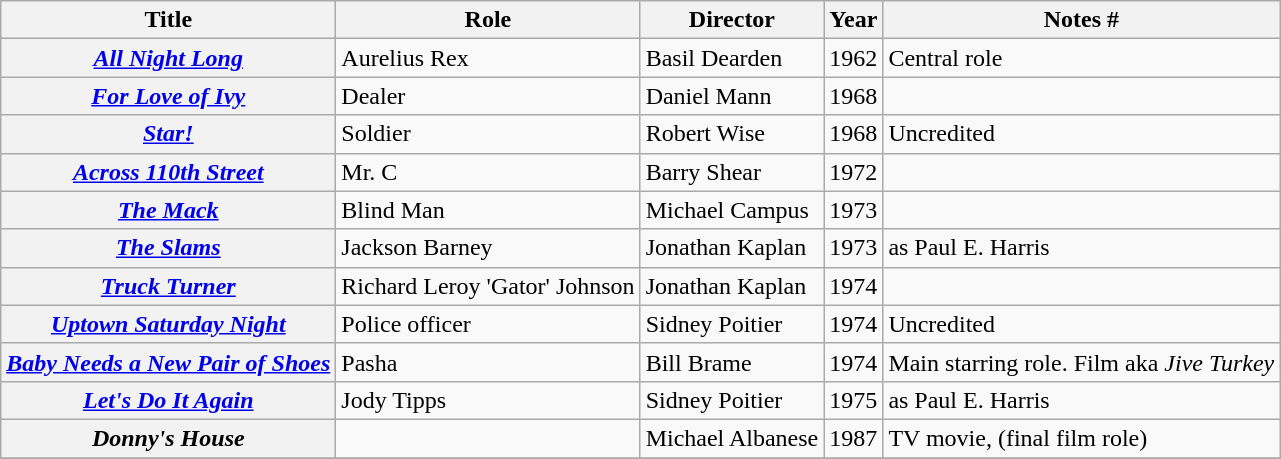<table class="wikitable plainrowheaders sortable">
<tr>
<th scope="col">Title</th>
<th scope="col">Role</th>
<th scope="col">Director</th>
<th scope="col">Year</th>
<th scope="col" class="unsortable">Notes #</th>
</tr>
<tr>
<th scope="row"><em><a href='#'>All Night Long</a></em></th>
<td>Aurelius Rex</td>
<td>Basil Dearden</td>
<td>1962</td>
<td>Central role</td>
</tr>
<tr>
<th scope="row"><em><a href='#'>For Love of Ivy</a></em></th>
<td>Dealer</td>
<td>Daniel Mann</td>
<td>1968</td>
<td></td>
</tr>
<tr>
<th scope="row"><em><a href='#'>Star!</a></em></th>
<td>Soldier</td>
<td>Robert Wise</td>
<td>1968</td>
<td>Uncredited</td>
</tr>
<tr>
<th scope="row"><em><a href='#'>Across 110th Street</a></em></th>
<td>Mr. C</td>
<td>Barry Shear</td>
<td>1972</td>
<td></td>
</tr>
<tr>
<th scope="row"><em><a href='#'>The Mack</a></em></th>
<td>Blind Man</td>
<td>Michael Campus</td>
<td>1973</td>
<td></td>
</tr>
<tr>
<th scope="row"><em><a href='#'>The Slams</a></em></th>
<td>Jackson Barney</td>
<td>Jonathan Kaplan</td>
<td>1973</td>
<td>as Paul E. Harris</td>
</tr>
<tr>
<th scope="row"><em><a href='#'>Truck Turner</a></em></th>
<td>Richard Leroy 'Gator' Johnson</td>
<td>Jonathan Kaplan</td>
<td>1974</td>
<td></td>
</tr>
<tr>
<th scope="row"><em><a href='#'>Uptown Saturday Night</a></em></th>
<td>Police officer</td>
<td>Sidney Poitier</td>
<td>1974</td>
<td>Uncredited</td>
</tr>
<tr>
<th scope="row"><em><a href='#'>Baby Needs a New Pair of Shoes</a></em></th>
<td>Pasha</td>
<td>Bill Brame</td>
<td>1974</td>
<td>Main starring role. Film aka <em>Jive Turkey</em></td>
</tr>
<tr>
<th scope="row"><em><a href='#'>Let's Do It Again</a></em></th>
<td>Jody Tipps</td>
<td>Sidney Poitier</td>
<td>1975</td>
<td>as Paul E. Harris</td>
</tr>
<tr>
<th scope="row"><em>Donny's House</em></th>
<td></td>
<td>Michael Albanese</td>
<td>1987</td>
<td>TV movie, (final film role)</td>
</tr>
<tr>
</tr>
</table>
